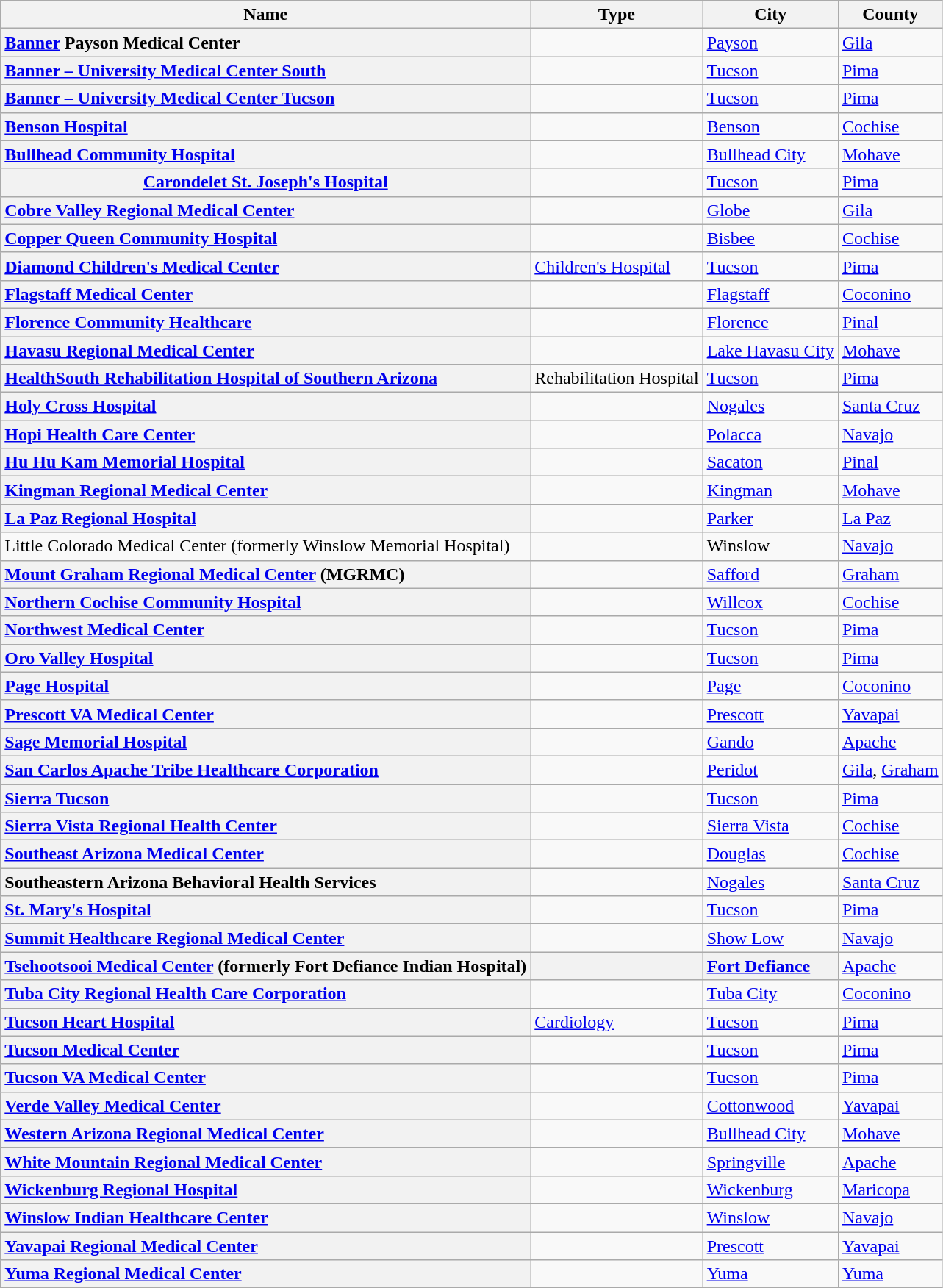<table class="wikitable sortable plainrowheaders" summary="Hospitals outside of Phoenix">
<tr>
<th>Name</th>
<th>Type</th>
<th>City</th>
<th>County</th>
</tr>
<tr>
<th scope="row" style="text-align: left"><a href='#'>Banner</a> Payson Medical Center</th>
<td></td>
<td><a href='#'>Payson</a></td>
<td><a href='#'>Gila</a></td>
</tr>
<tr>
<th scope="row" style="text-align: left"><a href='#'>Banner – University Medical Center South</a></th>
<td></td>
<td><a href='#'>Tucson</a></td>
<td><a href='#'>Pima</a></td>
</tr>
<tr>
<th scope="row" style="text-align: left"><a href='#'>Banner – University Medical Center Tucson</a></th>
<td></td>
<td><a href='#'>Tucson</a></td>
<td><a href='#'>Pima</a></td>
</tr>
<tr>
<th scope="row" style="text-align: left"><a href='#'>Benson Hospital</a></th>
<td></td>
<td><a href='#'>Benson</a></td>
<td><a href='#'>Cochise</a></td>
</tr>
<tr>
<th scope="row" style="text-align: left"><a href='#'>Bullhead Community Hospital</a></th>
<td></td>
<td><a href='#'>Bullhead City</a></td>
<td><a href='#'>Mohave</a></td>
</tr>
<tr>
<th><a href='#'>Carondelet St. Joseph's Hospital</a></th>
<td></td>
<td><a href='#'>Tucson</a></td>
<td><a href='#'>Pima</a></td>
</tr>
<tr>
<th scope="row" style="text-align: left"><a href='#'>Cobre Valley Regional Medical Center</a></th>
<td></td>
<td><a href='#'>Globe</a></td>
<td><a href='#'>Gila</a></td>
</tr>
<tr>
<th scope="row" style="text-align: left"><a href='#'>Copper Queen Community Hospital</a></th>
<td></td>
<td><a href='#'>Bisbee</a></td>
<td><a href='#'>Cochise</a></td>
</tr>
<tr>
<th scope="row" style="text-align: left"><a href='#'>Diamond Children's Medical Center</a></th>
<td><a href='#'>Children's Hospital</a></td>
<td><a href='#'>Tucson</a></td>
<td><a href='#'>Pima</a></td>
</tr>
<tr>
<th scope="row" style="text-align: left"><a href='#'>Flagstaff Medical Center</a></th>
<td></td>
<td><a href='#'>Flagstaff</a></td>
<td><a href='#'>Coconino</a></td>
</tr>
<tr>
<th scope="row" style="text-align: left"><a href='#'>Florence Community Healthcare</a></th>
<td></td>
<td><a href='#'>Florence</a></td>
<td><a href='#'>Pinal</a></td>
</tr>
<tr>
<th scope="row" style="text-align: left"><a href='#'>Havasu Regional Medical Center</a></th>
<td></td>
<td><a href='#'>Lake Havasu City</a></td>
<td><a href='#'>Mohave</a></td>
</tr>
<tr>
<th scope="row" style="text-align: left"><a href='#'>HealthSouth Rehabilitation Hospital of Southern Arizona</a></th>
<td>Rehabilitation Hospital</td>
<td><a href='#'>Tucson</a></td>
<td><a href='#'>Pima</a></td>
</tr>
<tr>
<th scope="row" style="text-align: left"><a href='#'>Holy Cross Hospital</a></th>
<td></td>
<td><a href='#'>Nogales</a></td>
<td><a href='#'>Santa Cruz</a></td>
</tr>
<tr>
<th scope="row" style="text-align: left"><a href='#'>Hopi Health Care Center</a></th>
<td></td>
<td><a href='#'>Polacca</a></td>
<td><a href='#'>Navajo</a></td>
</tr>
<tr>
<th scope="row" style="text-align: left"><a href='#'>Hu Hu Kam Memorial Hospital</a></th>
<td></td>
<td><a href='#'>Sacaton</a></td>
<td><a href='#'>Pinal</a></td>
</tr>
<tr>
<th scope="row" style="text-align: left"><a href='#'>Kingman Regional Medical Center</a></th>
<td></td>
<td><a href='#'>Kingman</a></td>
<td><a href='#'>Mohave</a></td>
</tr>
<tr>
<th scope="row" style="text-align: left"><a href='#'>La Paz Regional Hospital</a></th>
<td></td>
<td><a href='#'>Parker</a></td>
<td><a href='#'>La Paz</a></td>
</tr>
<tr>
<td>Little Colorado Medical Center (formerly Winslow Memorial Hospital)</td>
<td></td>
<td>Winslow</td>
<td><a href='#'>Navajo</a></td>
</tr>
<tr>
<th scope="row" style="text-align: left"><a href='#'>Mount Graham Regional Medical Center</a> (MGRMC)</th>
<td></td>
<td><a href='#'>Safford</a></td>
<td><a href='#'>Graham</a></td>
</tr>
<tr>
<th scope="row" style="text-align: left"><a href='#'>Northern Cochise Community Hospital</a></th>
<td></td>
<td><a href='#'>Willcox</a></td>
<td><a href='#'>Cochise</a></td>
</tr>
<tr>
<th scope="row" style="text-align: left"><a href='#'>Northwest Medical Center</a></th>
<td></td>
<td><a href='#'>Tucson</a></td>
<td><a href='#'>Pima</a></td>
</tr>
<tr>
<th scope="row" style="text-align: left"><a href='#'>Oro Valley Hospital</a></th>
<td></td>
<td><a href='#'>Tucson</a></td>
<td><a href='#'>Pima</a></td>
</tr>
<tr>
<th scope="row" style="text-align: left"><a href='#'>Page Hospital</a></th>
<td></td>
<td><a href='#'>Page</a></td>
<td><a href='#'>Coconino</a></td>
</tr>
<tr>
<th scope="row" style="text-align: left"><a href='#'>Prescott VA Medical Center</a></th>
<td></td>
<td><a href='#'>Prescott</a></td>
<td><a href='#'>Yavapai</a></td>
</tr>
<tr>
<th scope="row" style="text-align: left"><a href='#'>Sage Memorial Hospital</a></th>
<td></td>
<td><a href='#'>Gando</a></td>
<td><a href='#'>Apache</a></td>
</tr>
<tr>
<th scope="row" style="text-align: left"><a href='#'>San Carlos Apache Tribe Healthcare Corporation</a></th>
<td></td>
<td><a href='#'>Peridot</a></td>
<td><a href='#'>Gila</a>, <a href='#'>Graham</a></td>
</tr>
<tr>
<th scope="row" style="text-align: left"><a href='#'>Sierra Tucson</a></th>
<td></td>
<td><a href='#'>Tucson</a></td>
<td><a href='#'>Pima</a></td>
</tr>
<tr>
<th scope="row" style="text-align: left"><a href='#'>Sierra Vista Regional Health Center</a></th>
<td></td>
<td><a href='#'>Sierra Vista</a></td>
<td><a href='#'>Cochise</a></td>
</tr>
<tr>
<th scope="row" style="text-align: left"><a href='#'>Southeast Arizona Medical Center</a></th>
<td></td>
<td><a href='#'>Douglas</a></td>
<td><a href='#'>Cochise</a></td>
</tr>
<tr>
<th scope="row" style="text-align: left">Southeastern Arizona Behavioral Health Services</th>
<td></td>
<td><a href='#'>Nogales</a></td>
<td><a href='#'>Santa Cruz</a></td>
</tr>
<tr>
<th scope="row" style="text-align: left"><a href='#'>St. Mary's Hospital</a></th>
<td></td>
<td><a href='#'>Tucson</a></td>
<td><a href='#'>Pima</a></td>
</tr>
<tr>
<th scope="row" style="text-align: left"><a href='#'>Summit Healthcare Regional Medical Center</a></th>
<td></td>
<td><a href='#'>Show Low</a></td>
<td><a href='#'>Navajo</a></td>
</tr>
<tr>
<th scope="row" style="text-align: left"><a href='#'>Tsehootsooi Medical Center</a> (formerly Fort Defiance Indian Hospital)</th>
<th></th>
<th scope="row" style="text-align: left"><a href='#'>Fort Defiance</a></th>
<td><a href='#'>Apache</a></td>
</tr>
<tr>
<th scope="row" style="text-align: left"><a href='#'>Tuba City Regional Health Care Corporation</a></th>
<td></td>
<td><a href='#'>Tuba City</a></td>
<td><a href='#'>Coconino</a></td>
</tr>
<tr>
<th scope="row" style="text-align: left"><a href='#'>Tucson Heart Hospital</a></th>
<td><a href='#'>Cardiology</a></td>
<td><a href='#'>Tucson</a></td>
<td><a href='#'>Pima</a></td>
</tr>
<tr>
<th scope="row" style="text-align: left"><a href='#'>Tucson Medical Center</a></th>
<td></td>
<td><a href='#'>Tucson</a></td>
<td><a href='#'>Pima</a></td>
</tr>
<tr>
<th scope="row" style="text-align: left"><a href='#'>Tucson VA Medical Center</a></th>
<td></td>
<td><a href='#'>Tucson</a></td>
<td><a href='#'>Pima</a></td>
</tr>
<tr>
<th scope="row" style="text-align: left"><a href='#'>Verde Valley Medical Center</a></th>
<td></td>
<td><a href='#'>Cottonwood</a></td>
<td><a href='#'>Yavapai</a></td>
</tr>
<tr>
<th scope="row" style="text-align: left"><a href='#'>Western Arizona Regional Medical Center</a></th>
<td></td>
<td><a href='#'>Bullhead City</a></td>
<td><a href='#'>Mohave</a></td>
</tr>
<tr>
<th scope="row" style="text-align: left"><a href='#'>White Mountain Regional Medical Center</a></th>
<td></td>
<td><a href='#'>Springville</a></td>
<td><a href='#'>Apache</a></td>
</tr>
<tr>
<th scope="row" style="text-align: left"><a href='#'>Wickenburg Regional Hospital</a></th>
<td></td>
<td><a href='#'>Wickenburg</a></td>
<td><a href='#'>Maricopa</a></td>
</tr>
<tr>
<th scope="row" style="text-align: left"><a href='#'>Winslow Indian Healthcare Center</a></th>
<td></td>
<td><a href='#'>Winslow</a></td>
<td><a href='#'>Navajo</a></td>
</tr>
<tr>
<th scope="row" style="text-align: left"><a href='#'>Yavapai Regional Medical Center</a></th>
<td></td>
<td><a href='#'>Prescott</a></td>
<td><a href='#'>Yavapai</a></td>
</tr>
<tr>
<th scope="row" style="text-align: left"><a href='#'>Yuma Regional Medical Center</a></th>
<td></td>
<td><a href='#'>Yuma</a></td>
<td><a href='#'>Yuma</a></td>
</tr>
</table>
